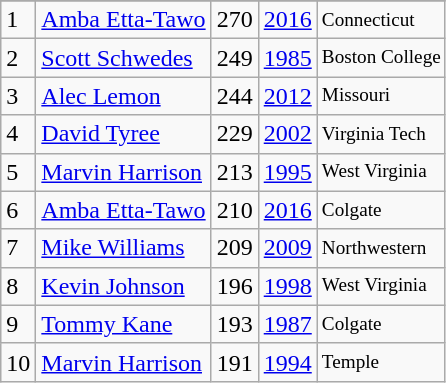<table class="wikitable">
<tr>
</tr>
<tr>
<td>1</td>
<td><a href='#'>Amba Etta-Tawo</a></td>
<td>270</td>
<td><a href='#'>2016</a></td>
<td style="font-size:80%;">Connecticut</td>
</tr>
<tr>
<td>2</td>
<td><a href='#'>Scott Schwedes</a></td>
<td>249</td>
<td><a href='#'>1985</a></td>
<td style="font-size:80%;">Boston College</td>
</tr>
<tr>
<td>3</td>
<td><a href='#'>Alec Lemon</a></td>
<td>244</td>
<td><a href='#'>2012</a></td>
<td style="font-size:80%;">Missouri</td>
</tr>
<tr>
<td>4</td>
<td><a href='#'>David Tyree</a></td>
<td>229</td>
<td><a href='#'>2002</a></td>
<td style="font-size:80%;">Virginia Tech</td>
</tr>
<tr>
<td>5</td>
<td><a href='#'>Marvin Harrison</a></td>
<td>213</td>
<td><a href='#'>1995</a></td>
<td style="font-size:80%;">West Virginia</td>
</tr>
<tr>
<td>6</td>
<td><a href='#'>Amba Etta-Tawo</a></td>
<td>210</td>
<td><a href='#'>2016</a></td>
<td style="font-size:80%;">Colgate</td>
</tr>
<tr>
<td>7</td>
<td><a href='#'>Mike Williams</a></td>
<td>209</td>
<td><a href='#'>2009</a></td>
<td style="font-size:80%;">Northwestern</td>
</tr>
<tr>
<td>8</td>
<td><a href='#'>Kevin Johnson</a></td>
<td>196</td>
<td><a href='#'>1998</a></td>
<td style="font-size:80%;">West Virginia</td>
</tr>
<tr>
<td>9</td>
<td><a href='#'>Tommy Kane</a></td>
<td>193</td>
<td><a href='#'>1987</a></td>
<td style="font-size:80%;">Colgate</td>
</tr>
<tr>
<td>10</td>
<td><a href='#'>Marvin Harrison</a></td>
<td>191</td>
<td><a href='#'>1994</a></td>
<td style="font-size:80%;">Temple</td>
</tr>
</table>
